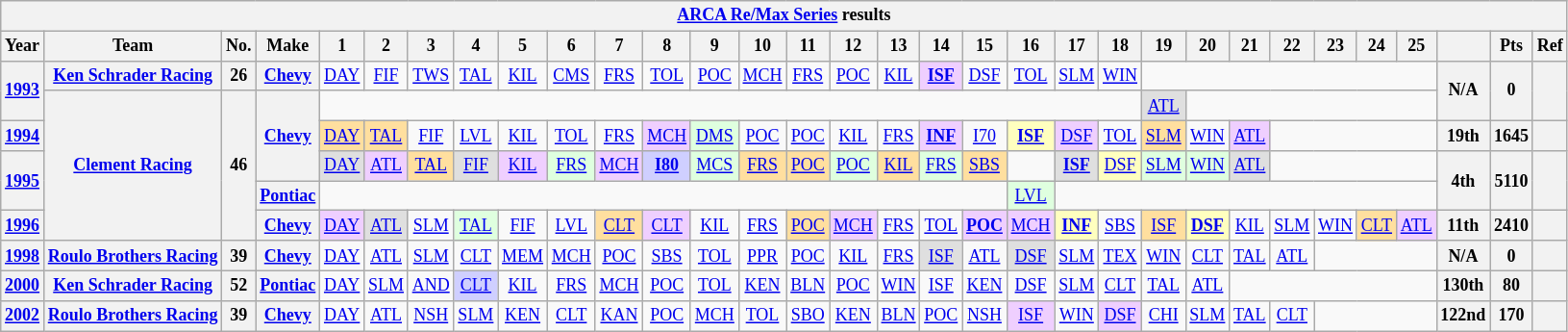<table class="wikitable" style="text-align:center; font-size:75%">
<tr>
<th colspan="34"><a href='#'>ARCA Re/Max Series</a> results</th>
</tr>
<tr>
<th>Year</th>
<th>Team</th>
<th>No.</th>
<th>Make</th>
<th>1</th>
<th>2</th>
<th>3</th>
<th>4</th>
<th>5</th>
<th>6</th>
<th>7</th>
<th>8</th>
<th>9</th>
<th>10</th>
<th>11</th>
<th>12</th>
<th>13</th>
<th>14</th>
<th>15</th>
<th>16</th>
<th>17</th>
<th>18</th>
<th>19</th>
<th>20</th>
<th>21</th>
<th>22</th>
<th>23</th>
<th>24</th>
<th>25</th>
<th></th>
<th>Pts</th>
<th>Ref</th>
</tr>
<tr>
<th rowspan=2><a href='#'>1993</a></th>
<th><a href='#'>Ken Schrader Racing</a></th>
<th>26</th>
<th><a href='#'>Chevy</a></th>
<td><a href='#'>DAY</a></td>
<td><a href='#'>FIF</a></td>
<td><a href='#'>TWS</a></td>
<td><a href='#'>TAL</a></td>
<td><a href='#'>KIL</a></td>
<td><a href='#'>CMS</a></td>
<td><a href='#'>FRS</a></td>
<td><a href='#'>TOL</a></td>
<td><a href='#'>POC</a></td>
<td><a href='#'>MCH</a></td>
<td><a href='#'>FRS</a></td>
<td><a href='#'>POC</a></td>
<td><a href='#'>KIL</a></td>
<td style="background:#EFCFFF;"><strong><a href='#'>ISF</a></strong><br></td>
<td><a href='#'>DSF</a></td>
<td><a href='#'>TOL</a></td>
<td><a href='#'>SLM</a></td>
<td><a href='#'>WIN</a></td>
<td colspan=7></td>
<th rowspan=2>N/A</th>
<th rowspan=2>0</th>
<th rowspan=2></th>
</tr>
<tr>
<th rowspan=5><a href='#'>Clement Racing</a></th>
<th rowspan=5>46</th>
<th rowspan=3><a href='#'>Chevy</a></th>
<td colspan=18></td>
<td style="background:#DFDFDF;"><a href='#'>ATL</a><br></td>
<td colspan=6></td>
</tr>
<tr>
<th><a href='#'>1994</a></th>
<td style="background:#FFDF9F;"><a href='#'>DAY</a><br></td>
<td style="background:#FFDF9F;"><a href='#'>TAL</a><br></td>
<td><a href='#'>FIF</a></td>
<td><a href='#'>LVL</a></td>
<td><a href='#'>KIL</a></td>
<td><a href='#'>TOL</a></td>
<td><a href='#'>FRS</a></td>
<td style="background:#EFCFFF;"><a href='#'>MCH</a><br></td>
<td style="background:#DFFFDF;"><a href='#'>DMS</a><br></td>
<td><a href='#'>POC</a></td>
<td><a href='#'>POC</a></td>
<td><a href='#'>KIL</a></td>
<td><a href='#'>FRS</a></td>
<td style="background:#EFCFFF;"><strong><a href='#'>INF</a></strong><br></td>
<td><a href='#'>I70</a></td>
<td style="background:#FFFFBF;"><strong><a href='#'>ISF</a></strong><br></td>
<td style="background:#EFCFFF;"><a href='#'>DSF</a><br></td>
<td><a href='#'>TOL</a></td>
<td style="background:#FFDF9F;"><a href='#'>SLM</a><br></td>
<td><a href='#'>WIN</a></td>
<td style="background:#EFCFFF;"><a href='#'>ATL</a><br></td>
<td colspan=4></td>
<th>19th</th>
<th>1645</th>
<th></th>
</tr>
<tr>
<th rowspan=2><a href='#'>1995</a></th>
<td style="background:#DFDFDF;"><a href='#'>DAY</a><br></td>
<td style="background:#EFCFFF;"><a href='#'>ATL</a><br></td>
<td style="background:#FFDF9F;"><a href='#'>TAL</a><br></td>
<td style="background:#DFDFDF;"><a href='#'>FIF</a><br></td>
<td style="background:#EFCFFF;"><a href='#'>KIL</a><br></td>
<td style="background:#DFFFDF;"><a href='#'>FRS</a><br></td>
<td style="background:#EFCFFF;"><a href='#'>MCH</a><br></td>
<td style="background:#CFCFFF;"><strong><a href='#'>I80</a></strong><br></td>
<td style="background:#DFFFDF;"><a href='#'>MCS</a><br></td>
<td style="background:#FFDF9F;"><a href='#'>FRS</a><br></td>
<td style="background:#FFDF9F;"><a href='#'>POC</a><br></td>
<td style="background:#DFFFDF;"><a href='#'>POC</a><br></td>
<td style="background:#FFDF9F;"><a href='#'>KIL</a><br></td>
<td style="background:#DFFFDF;"><a href='#'>FRS</a><br></td>
<td style="background:#FFDF9F;"><a href='#'>SBS</a><br></td>
<td></td>
<td style="background:#DFDFDF;"><strong><a href='#'>ISF</a></strong><br></td>
<td style="background:#FFFFBF;"><a href='#'>DSF</a><br></td>
<td style="background:#DFFFDF;"><a href='#'>SLM</a><br></td>
<td style="background:#DFFFDF;"><a href='#'>WIN</a><br></td>
<td style="background:#DFDFDF;"><a href='#'>ATL</a><br></td>
<td colspan=4></td>
<th rowspan=2>4th</th>
<th rowspan=2>5110</th>
<th rowspan=2></th>
</tr>
<tr>
<th><a href='#'>Pontiac</a></th>
<td colspan=15></td>
<td style="background:#DFFFDF;"><a href='#'>LVL</a><br></td>
<td colspan=9></td>
</tr>
<tr>
<th><a href='#'>1996</a></th>
<th><a href='#'>Chevy</a></th>
<td style="background:#EFCFFF;"><a href='#'>DAY</a><br></td>
<td style="background:#DFDFDF;"><a href='#'>ATL</a><br></td>
<td><a href='#'>SLM</a></td>
<td style="background:#DFFFDF;"><a href='#'>TAL</a><br></td>
<td><a href='#'>FIF</a></td>
<td><a href='#'>LVL</a></td>
<td style="background:#FFDF9F;"><a href='#'>CLT</a><br></td>
<td style="background:#EFCFFF;"><a href='#'>CLT</a><br></td>
<td><a href='#'>KIL</a></td>
<td><a href='#'>FRS</a></td>
<td style="background:#FFDF9F;"><a href='#'>POC</a><br></td>
<td style="background:#EFCFFF;"><a href='#'>MCH</a><br></td>
<td><a href='#'>FRS</a></td>
<td><a href='#'>TOL</a></td>
<td style="background:#EFCFFF;"><strong><a href='#'>POC</a></strong><br></td>
<td style="background:#EFCFFF;"><a href='#'>MCH</a><br></td>
<td style="background:#FFFFBF;"><strong><a href='#'>INF</a></strong><br></td>
<td><a href='#'>SBS</a></td>
<td style="background:#FFDF9F;"><a href='#'>ISF</a><br></td>
<td style="background:#FFFFBF;"><strong><a href='#'>DSF</a></strong><br></td>
<td><a href='#'>KIL</a></td>
<td><a href='#'>SLM</a></td>
<td><a href='#'>WIN</a></td>
<td style="background:#FFDF9F;"><a href='#'>CLT</a><br></td>
<td style="background:#EFCFFF;"><a href='#'>ATL</a><br></td>
<th>11th</th>
<th>2410</th>
<th></th>
</tr>
<tr>
<th><a href='#'>1998</a></th>
<th><a href='#'>Roulo Brothers Racing</a></th>
<th>39</th>
<th><a href='#'>Chevy</a></th>
<td><a href='#'>DAY</a></td>
<td><a href='#'>ATL</a></td>
<td><a href='#'>SLM</a></td>
<td><a href='#'>CLT</a></td>
<td><a href='#'>MEM</a></td>
<td><a href='#'>MCH</a></td>
<td><a href='#'>POC</a></td>
<td><a href='#'>SBS</a></td>
<td><a href='#'>TOL</a></td>
<td><a href='#'>PPR</a></td>
<td><a href='#'>POC</a></td>
<td><a href='#'>KIL</a></td>
<td><a href='#'>FRS</a></td>
<td style="background:#DFDFDF;"><a href='#'>ISF</a><br></td>
<td><a href='#'>ATL</a></td>
<td style="background:#DFDFDF;"><a href='#'>DSF</a><br></td>
<td><a href='#'>SLM</a></td>
<td><a href='#'>TEX</a></td>
<td><a href='#'>WIN</a></td>
<td><a href='#'>CLT</a></td>
<td><a href='#'>TAL</a></td>
<td><a href='#'>ATL</a></td>
<td colspan=3></td>
<th>N/A</th>
<th>0</th>
<th></th>
</tr>
<tr>
<th><a href='#'>2000</a></th>
<th><a href='#'>Ken Schrader Racing</a></th>
<th>52</th>
<th><a href='#'>Pontiac</a></th>
<td><a href='#'>DAY</a></td>
<td><a href='#'>SLM</a></td>
<td><a href='#'>AND</a></td>
<td style="background:#CFCFFF;"><a href='#'>CLT</a><br></td>
<td><a href='#'>KIL</a></td>
<td><a href='#'>FRS</a></td>
<td><a href='#'>MCH</a></td>
<td><a href='#'>POC</a></td>
<td><a href='#'>TOL</a></td>
<td><a href='#'>KEN</a></td>
<td><a href='#'>BLN</a></td>
<td><a href='#'>POC</a></td>
<td><a href='#'>WIN</a></td>
<td><a href='#'>ISF</a></td>
<td><a href='#'>KEN</a></td>
<td><a href='#'>DSF</a></td>
<td><a href='#'>SLM</a></td>
<td><a href='#'>CLT</a></td>
<td><a href='#'>TAL</a></td>
<td><a href='#'>ATL</a></td>
<td colspan=5></td>
<th>130th</th>
<th>80</th>
<th></th>
</tr>
<tr>
<th><a href='#'>2002</a></th>
<th><a href='#'>Roulo Brothers Racing</a></th>
<th>39</th>
<th><a href='#'>Chevy</a></th>
<td><a href='#'>DAY</a></td>
<td><a href='#'>ATL</a></td>
<td><a href='#'>NSH</a></td>
<td><a href='#'>SLM</a></td>
<td><a href='#'>KEN</a></td>
<td><a href='#'>CLT</a></td>
<td><a href='#'>KAN</a></td>
<td><a href='#'>POC</a></td>
<td><a href='#'>MCH</a></td>
<td><a href='#'>TOL</a></td>
<td><a href='#'>SBO</a></td>
<td><a href='#'>KEN</a></td>
<td><a href='#'>BLN</a></td>
<td><a href='#'>POC</a></td>
<td><a href='#'>NSH</a></td>
<td style="background:#EFCFFF;"><a href='#'>ISF</a><br></td>
<td><a href='#'>WIN</a></td>
<td style="background:#EFCFFF;"><a href='#'>DSF</a><br></td>
<td><a href='#'>CHI</a></td>
<td><a href='#'>SLM</a></td>
<td><a href='#'>TAL</a></td>
<td><a href='#'>CLT</a></td>
<td colspan=3></td>
<th>122nd</th>
<th>170</th>
<th></th>
</tr>
</table>
